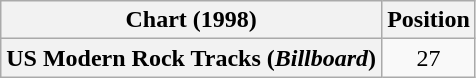<table class="wikitable plainrowheaders" style="text-align:center">
<tr>
<th scope="col">Chart (1998)</th>
<th scope="col">Position</th>
</tr>
<tr>
<th scope="row">US Modern Rock Tracks (<em>Billboard</em>)</th>
<td>27</td>
</tr>
</table>
